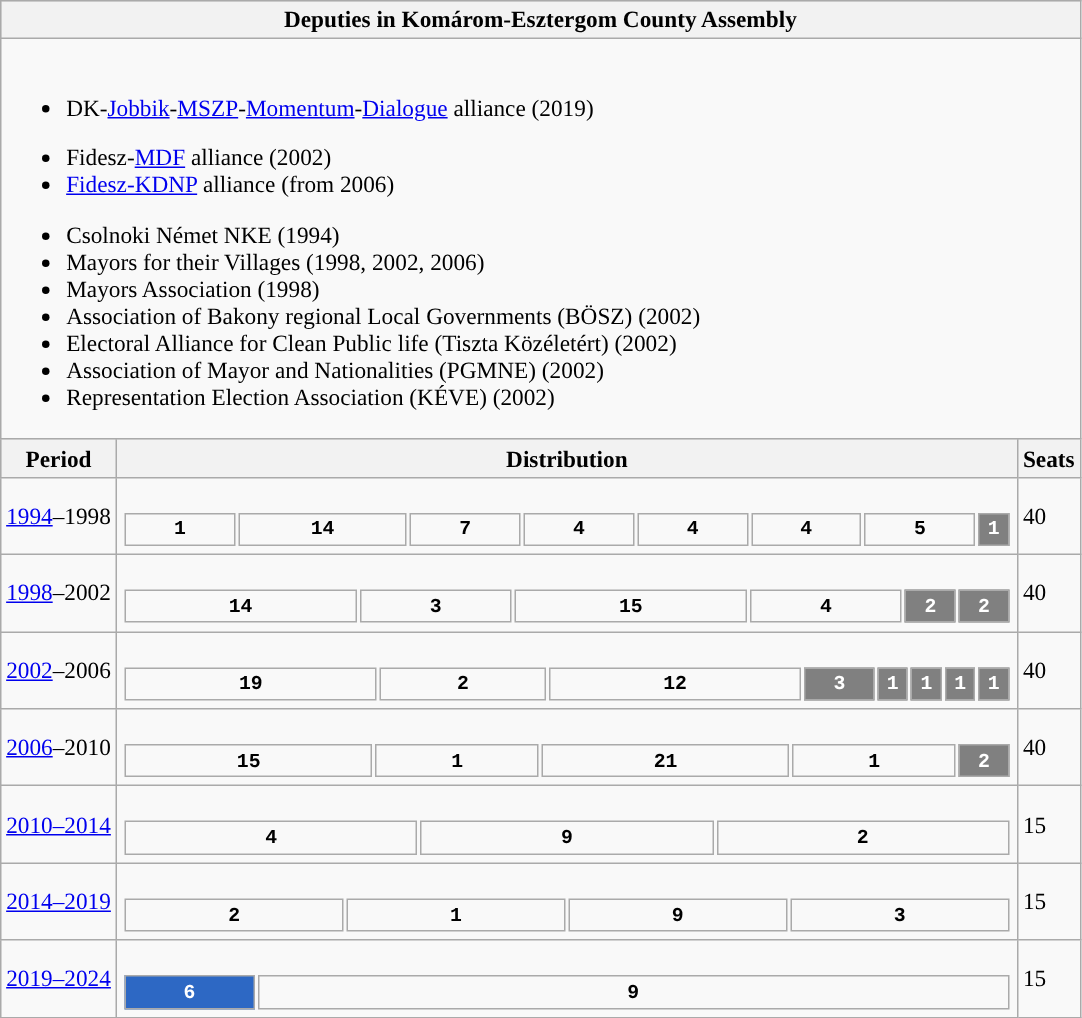<table class="wikitable" style="font-size:97%;">
<tr bgcolor="#CCCCCC">
<th colspan="3">Deputies in Komárom-Esztergom County Assembly</th>
</tr>
<tr>
<td colspan="3"><br>


<ul><li>DK-<a href='#'>Jobbik</a>-<a href='#'>MSZP</a>-<a href='#'>Momentum</a>-<a href='#'>Dialogue</a> alliance (2019)</li></ul>


<ul><li>Fidesz-<a href='#'>MDF</a> alliance (2002)</li><li><a href='#'>Fidesz-KDNP</a> alliance (from 2006)</li></ul>


<ul><li>Csolnoki Német NKE (1994)</li><li>Mayors for their Villages (1998, 2002, 2006)</li><li>Mayors Association (1998)</li><li>Association of Bakony regional Local Governments (BÖSZ) (2002)</li><li>Electoral Alliance for Clean Public life (Tiszta Közéletért) (2002)</li><li>Association of Mayor and Nationalities (PGMNE) (2002)</li><li>Representation Election Association (KÉVE) (2002)</li></ul>
</td>
</tr>
<tr bgcolor="#CCCCCC">
<th>Period</th>
<th>Distribution</th>
<th>Seats</th>
</tr>
<tr>
<td align=center><a href='#'>1994</a>–1998</td>
<td><br><table style="width:45em; font-size:85%; text-align:center; font-family:Courier New;">
<tr style="font-weight:bold">
<td style="background:">1</td>
<td style="background:">14</td>
<td style="background:">7</td>
<td style="background:">4</td>
<td style="background:">4</td>
<td style="background:">4</td>
<td style="background:">5</td>
<td style="background:#808080; width:1em; color:white;">1</td>
</tr>
</table>
</td>
<td>40</td>
</tr>
<tr>
<td align=center><a href='#'>1998</a>–2002</td>
<td><br><table style="width:45em; font-size:85%; text-align:center; font-family:Courier New;">
<tr style="font-weight:bold">
<td style="background:">14</td>
<td style="background:">3</td>
<td style="background:">15</td>
<td style="background:">4</td>
<td style="background:#808080; width:2em; color:white;">2</td>
<td style="background:#808080; width:2em; color:white;">2</td>
</tr>
</table>
</td>
<td>40</td>
</tr>
<tr>
<td align=center><a href='#'>2002</a>–2006</td>
<td><br><table style="width:45em; font-size:85%; text-align:center; font-family:Courier New;">
<tr style="font-weight:bold">
<td style="background:">19</td>
<td style="background:">2</td>
<td style="background:">12</td>
<td style="background:#808080; width:3em; color:white;">3</td>
<td style="background:#808080; width:1em; color:white;">1</td>
<td style="background:#808080; width:1em; color:white;">1</td>
<td style="background:#808080; width:1em; color:white;">1</td>
<td style="background:#808080; width:1em; color:white;">1</td>
</tr>
</table>
</td>
<td>40</td>
</tr>
<tr>
<td align=center><a href='#'>2006</a>–2010</td>
<td><br><table style="width:45em; font-size:85%; text-align:center; font-family:Courier New;">
<tr style="font-weight:bold">
<td style="background:">15</td>
<td style="background:">1</td>
<td style="background:">21</td>
<td style="background:">1</td>
<td style="background:#808080; width:2em; color:white;">2</td>
</tr>
</table>
</td>
<td>40</td>
</tr>
<tr>
<td align=center><a href='#'>2010–2014</a></td>
<td><br><table style="width:45em; font-size:85%; text-align:center; font-family:Courier New;">
<tr style="font-weight:bold">
<td style="background:">4</td>
<td style="background:">9</td>
<td style="background:">2</td>
</tr>
</table>
</td>
<td>15</td>
</tr>
<tr>
<td align=center><a href='#'>2014–2019</a></td>
<td><br><table style="width:45em; font-size:85%; text-align:center; font-family:Courier New;">
<tr style="font-weight:bold">
<td style="background:">2</td>
<td style="background:">1</td>
<td style="background:">9</td>
<td style="background:">3</td>
</tr>
</table>
</td>
<td>15</td>
</tr>
<tr>
<td align=center><a href='#'>2019–2024</a></td>
<td><br><table style="width:45em; font-size:85%; text-align:center; font-family:Courier New;">
<tr style="font-weight:bold">
<td style="background:#2D68C4; width:6em; color:white;">6</td>
<td style="background:">9</td>
</tr>
</table>
</td>
<td>15</td>
</tr>
</table>
